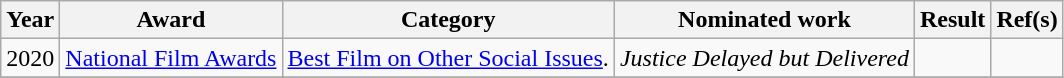<table class="wikitable">
<tr>
<th>Year</th>
<th>Award</th>
<th>Category</th>
<th>Nominated work</th>
<th>Result</th>
<th>Ref(s)</th>
</tr>
<tr>
<td>2020</td>
<td><a href='#'>National Film Awards</a></td>
<td><a href='#'>Best Film on Other Social Issues</a>.</td>
<td style="text-align:center;"><em>Justice Delayed but Delivered</em></td>
<td></td>
<td style="text-align:center;"></td>
</tr>
<tr>
</tr>
</table>
